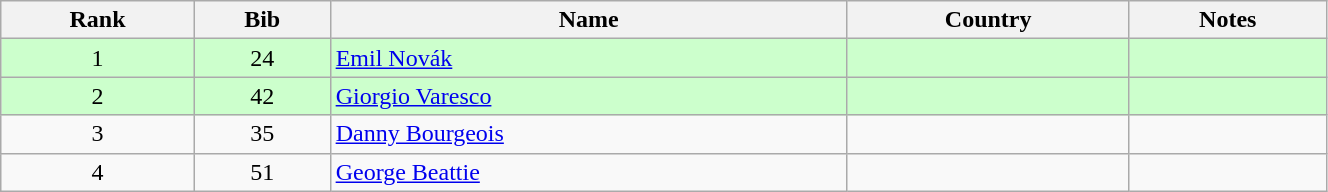<table class="wikitable" style="text-align:center;" width=70%>
<tr>
<th>Rank</th>
<th>Bib</th>
<th>Name</th>
<th>Country</th>
<th>Notes</th>
</tr>
<tr bgcolor=ccffcc>
<td>1</td>
<td>24</td>
<td align=left><a href='#'>Emil Novák</a></td>
<td align=left></td>
<td></td>
</tr>
<tr bgcolor=ccffcc>
<td>2</td>
<td>42</td>
<td align=left><a href='#'>Giorgio Varesco</a></td>
<td align=left></td>
<td></td>
</tr>
<tr>
<td>3</td>
<td>35</td>
<td align=left><a href='#'>Danny Bourgeois</a></td>
<td align=left></td>
<td></td>
</tr>
<tr>
<td>4</td>
<td>51</td>
<td align=left><a href='#'>George Beattie</a></td>
<td align=left></td>
<td></td>
</tr>
</table>
